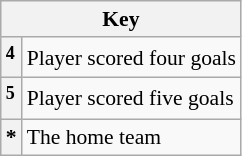<table class="wikitable plainrowheaders" style="font-size:90%">
<tr>
<th colspan="2" scope="col">Key</th>
</tr>
<tr>
<th style="text-align:left" scope="row"><sup>4</sup></th>
<td style="text-align:left">Player scored four goals</td>
</tr>
<tr>
<th style="text-align:left" scope="row"><sup>5</sup></th>
<td style="text-align:left">Player scored five goals</td>
</tr>
<tr>
<th style="text-align:left" scope="row">*</th>
<td style="text-align:left">The home team</td>
</tr>
</table>
